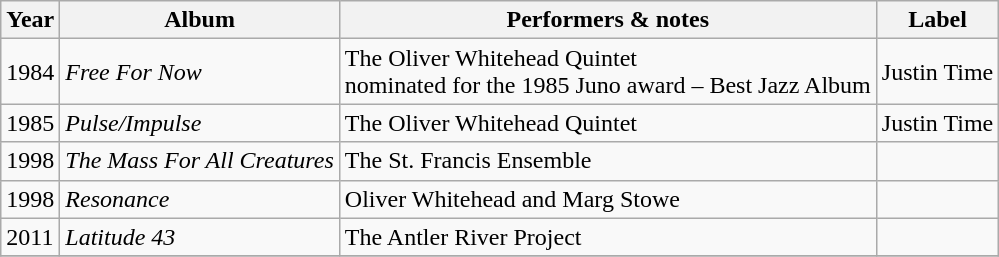<table class="wikitable">
<tr>
<th>Year</th>
<th>Album</th>
<th>Performers & notes</th>
<th>Label</th>
</tr>
<tr>
<td>1984</td>
<td><em>Free For Now</em></td>
<td>The Oliver Whitehead Quintet<br>nominated for the 1985 Juno award – Best Jazz Album</td>
<td>Justin Time</td>
</tr>
<tr>
<td>1985</td>
<td><em>Pulse/Impulse</em></td>
<td>The Oliver Whitehead Quintet</td>
<td>Justin Time</td>
</tr>
<tr>
<td>1998</td>
<td><em>The Mass For All Creatures</em></td>
<td>The St. Francis Ensemble</td>
<td></td>
</tr>
<tr>
<td>1998</td>
<td><em>Resonance</em></td>
<td>Oliver Whitehead and Marg Stowe</td>
<td></td>
</tr>
<tr>
<td>2011</td>
<td><em>Latitude 43</em></td>
<td>The Antler River Project</td>
<td></td>
</tr>
<tr>
</tr>
</table>
